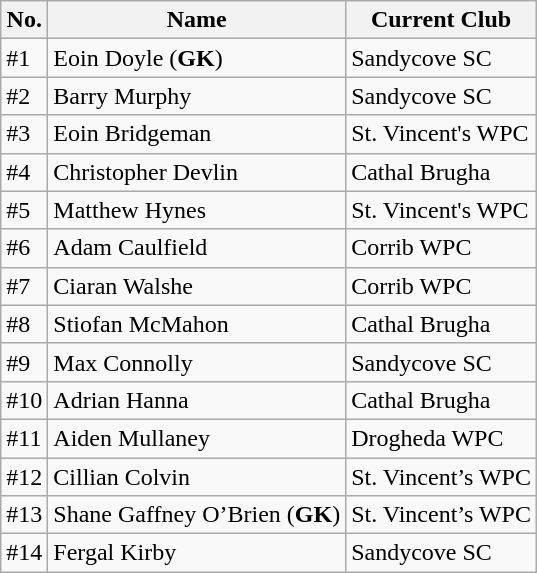<table class="wikitable sortable">
<tr>
<th>No.</th>
<th>Name</th>
<th>Current Club</th>
</tr>
<tr>
<td>#1</td>
<td>Eoin Doyle (<strong>GK</strong>)</td>
<td> Sandycove SC</td>
</tr>
<tr>
<td>#2</td>
<td>Barry Murphy</td>
<td> Sandycove SC</td>
</tr>
<tr>
<td>#3</td>
<td>Eoin Bridgeman</td>
<td> St. Vincent's WPC</td>
</tr>
<tr>
<td>#4</td>
<td>Christopher Devlin</td>
<td> Cathal Brugha</td>
</tr>
<tr>
<td>#5</td>
<td>Matthew Hynes</td>
<td> St. Vincent's WPC</td>
</tr>
<tr>
<td>#6</td>
<td>Adam Caulfield</td>
<td> Corrib WPC</td>
</tr>
<tr>
<td>#7</td>
<td>Ciaran Walshe</td>
<td> Corrib WPC</td>
</tr>
<tr>
<td>#8</td>
<td>Stiofan McMahon</td>
<td> Cathal Brugha</td>
</tr>
<tr>
<td>#9</td>
<td>Max Connolly</td>
<td> Sandycove SC</td>
</tr>
<tr>
<td>#10</td>
<td>Adrian Hanna</td>
<td> Cathal Brugha</td>
</tr>
<tr>
<td>#11</td>
<td>Aiden Mullaney</td>
<td> Drogheda WPC</td>
</tr>
<tr>
<td>#12</td>
<td>Cillian Colvin</td>
<td> St. Vincent’s WPC</td>
</tr>
<tr>
<td>#13</td>
<td>Shane Gaffney O’Brien (<strong>GK</strong>)</td>
<td> St. Vincent’s WPC</td>
</tr>
<tr>
<td>#14</td>
<td>Fergal Kirby</td>
<td> Sandycove SC</td>
</tr>
</table>
